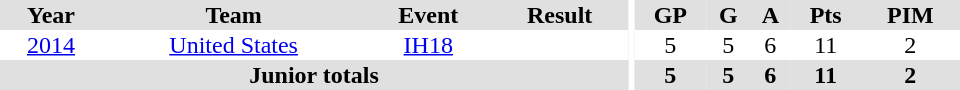<table border="0" cellpadding="1" cellspacing="0" ID="Table3" style="text-align:center; width:40em">
<tr bgcolor="#e0e0e0">
<th>Year</th>
<th>Team</th>
<th>Event</th>
<th>Result</th>
<th rowspan="99" bgcolor="#ffffff"></th>
<th>GP</th>
<th>G</th>
<th>A</th>
<th>Pts</th>
<th>PIM</th>
</tr>
<tr>
<td><a href='#'>2014</a></td>
<td><a href='#'>United States</a></td>
<td><a href='#'>IH18</a></td>
<td></td>
<td>5</td>
<td>5</td>
<td>6</td>
<td>11</td>
<td>2</td>
</tr>
<tr bgcolor="#e0e0e0">
<th colspan="4">Junior totals</th>
<th>5</th>
<th>5</th>
<th>6</th>
<th>11</th>
<th>2</th>
</tr>
</table>
